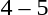<table style="text-align:center">
<tr>
<th width=200></th>
<th width=100></th>
<th width=200></th>
</tr>
<tr>
<td align=right></td>
<td>4 – 5</td>
<td align=left><strong></strong></td>
</tr>
</table>
